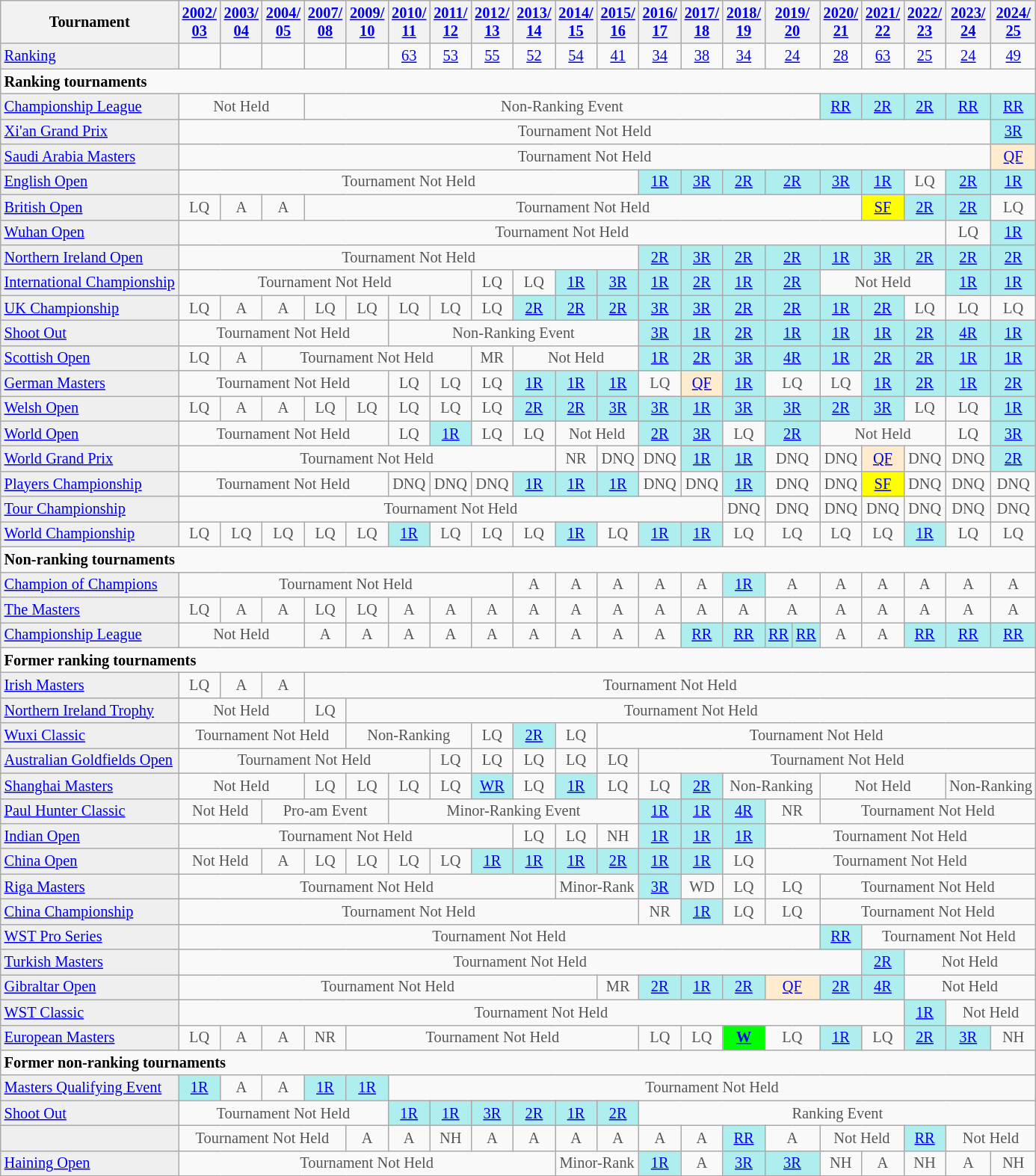<table class="wikitable" style="font-size:85%;">
<tr>
<th>Tournament</th>
<th><a href='#'>2002/<br>03</a></th>
<th><a href='#'>2003/<br>04</a></th>
<th><a href='#'>2004/<br>05</a></th>
<th><a href='#'>2007/<br>08</a></th>
<th><a href='#'>2009/<br>10</a></th>
<th><a href='#'>2010/<br>11</a></th>
<th><a href='#'>2011/<br>12</a></th>
<th><a href='#'>2012/<br>13</a></th>
<th><a href='#'>2013/<br>14</a></th>
<th><a href='#'>2014/<br>15</a></th>
<th><a href='#'>2015/<br>16</a></th>
<th><a href='#'>2016/<br>17</a></th>
<th><a href='#'>2017/<br>18</a></th>
<th><a href='#'>2018/<br>19</a></th>
<th colspan="2"><a href='#'>2019/<br>20</a></th>
<th><a href='#'>2020/<br>21</a></th>
<th><a href='#'>2021/<br>22</a></th>
<th><a href='#'>2022/<br>23</a></th>
<th><a href='#'>2023/<br>24</a></th>
<th><a href='#'>2024/<br>25</a></th>
</tr>
<tr>
<td style="background:#EFEFEF;"><a href='#'>Ranking</a></td>
<td align="center"></td>
<td align="center"></td>
<td align="center"></td>
<td align="center"></td>
<td align="center"></td>
<td align="center"><a href='#'>63</a></td>
<td align="center"><a href='#'>53</a></td>
<td align="center"><a href='#'>55</a></td>
<td align="center"><a href='#'>52</a></td>
<td align="center"><a href='#'>54</a></td>
<td align="center"><a href='#'>41</a></td>
<td align="center"><a href='#'>34</a></td>
<td align="center"><a href='#'>38</a></td>
<td align="center"><a href='#'>34</a></td>
<td align="center" colspan="2"><a href='#'>24</a></td>
<td align="center"><a href='#'>28</a></td>
<td align="center"><a href='#'>63</a></td>
<td align="center"><a href='#'>25</a></td>
<td align="center"><a href='#'>24</a></td>
<td align="center"><a href='#'>49</a></td>
</tr>
<tr>
<td colspan="30"><strong>Ranking tournaments</strong></td>
</tr>
<tr>
<td style="background:#EFEFEF;"><a href='#'>Championship League</a></td>
<td align="center" colspan="3" style="color:#555555;">Not Held</td>
<td align="center" colspan="13" style="color:#555555;">Non-Ranking Event</td>
<td align="center" style="background:#afeeee;"><a href='#'>RR</a></td>
<td align="center" style="background:#afeeee;"><a href='#'>2R</a></td>
<td align="center" style="background:#afeeee;"><a href='#'>2R</a></td>
<td align="center" style="background:#afeeee;"><a href='#'>RR</a></td>
<td align="center" style="background:#afeeee;"><a href='#'>RR</a></td>
</tr>
<tr>
<td style="background:#EFEFEF;"><a href='#'>Xi'an Grand Prix</a></td>
<td align="center" colspan="20" style="color:#555555;">Tournament Not Held</td>
<td align="center" style="background:#afeeee;"><a href='#'>3R</a></td>
</tr>
<tr>
<td style="background:#EFEFEF;"><a href='#'>Saudi Arabia Masters</a></td>
<td align="center" colspan="20" style="color:#555555;">Tournament Not Held</td>
<td align="center" style="background:#ffebcd;"><a href='#'>QF</a></td>
</tr>
<tr>
<td style="background:#EFEFEF;"><a href='#'>English Open</a></td>
<td align="center" colspan="11" style="color:#555555;">Tournament Not Held</td>
<td align="center" style="background:#afeeee;"><a href='#'>1R</a></td>
<td align="center" style="background:#afeeee;"><a href='#'>3R</a></td>
<td align="center" style="background:#afeeee;"><a href='#'>2R</a></td>
<td align="center" colspan="2" style="background:#afeeee;"><a href='#'>2R</a></td>
<td align="center" style="background:#afeeee;"><a href='#'>3R</a></td>
<td align="center" style="background:#afeeee;"><a href='#'>1R</a></td>
<td align="center" style="color:#555555;">LQ</td>
<td align="center" style="background:#afeeee;"><a href='#'>2R</a></td>
<td align="center" style="background:#afeeee;"><a href='#'>1R</a></td>
</tr>
<tr>
<td style="background:#EFEFEF;"><a href='#'>British Open</a></td>
<td align="center" style="color:#555555;">LQ</td>
<td align="center" style="color:#555555;">A</td>
<td align="center" style="color:#555555;">A</td>
<td align="center" colspan="14" style="color:#555555;">Tournament Not Held</td>
<td align="center" style="background:yellow;"><a href='#'>SF</a></td>
<td align="center" style="background:#afeeee;"><a href='#'>2R</a></td>
<td align="center" style="background:#afeeee;"><a href='#'>2R</a></td>
<td align="center" style="color:#555555;">LQ</td>
</tr>
<tr>
<td style="background:#EFEFEF;"><a href='#'>Wuhan Open</a></td>
<td align="center" colspan="19" style="color:#555555;">Tournament Not Held</td>
<td align="center" style="color:#555555;">LQ</td>
<td align="center" style="background:#afeeee;"><a href='#'>1R</a></td>
</tr>
<tr>
<td style="background:#EFEFEF;"><a href='#'>Northern Ireland Open</a></td>
<td align="center" colspan="11" style="color:#555555;">Tournament Not Held</td>
<td align="center" style="background:#afeeee;"><a href='#'>2R</a></td>
<td align="center" style="background:#afeeee;"><a href='#'>3R</a></td>
<td align="center" style="background:#afeeee;"><a href='#'>2R</a></td>
<td align="center" colspan="2" style="background:#afeeee;"><a href='#'>2R</a></td>
<td align="center" style="background:#afeeee;"><a href='#'>1R</a></td>
<td align="center" style="background:#afeeee;"><a href='#'>3R</a></td>
<td align="center" style="background:#afeeee;"><a href='#'>2R</a></td>
<td align="center" style="background:#afeeee;"><a href='#'>2R</a></td>
<td align="center" style="background:#afeeee;"><a href='#'>2R</a></td>
</tr>
<tr>
<td style="background:#EFEFEF;"><a href='#'>International Championship</a></td>
<td align="center" colspan="7" style="color:#555555;">Tournament Not Held</td>
<td align="center" style="color:#555555;">LQ</td>
<td align="center" style="color:#555555;">LQ</td>
<td align="center" style="background:#afeeee;"><a href='#'>1R</a></td>
<td align="center" style="background:#afeeee;"><a href='#'>3R</a></td>
<td align="center" style="background:#afeeee;"><a href='#'>1R</a></td>
<td align="center" style="background:#afeeee;"><a href='#'>2R</a></td>
<td align="center" style="background:#afeeee;"><a href='#'>1R</a></td>
<td align="center" colspan="2" style="background:#afeeee;"><a href='#'>2R</a></td>
<td align="center" colspan="3" style="color:#555555;">Not Held</td>
<td align="center" style="background:#afeeee;"><a href='#'>1R</a></td>
<td align="center" style="background:#afeeee;"><a href='#'>1R</a></td>
</tr>
<tr>
<td style="background:#EFEFEF;"><a href='#'>UK Championship</a></td>
<td align="center" style="color:#555555;">LQ</td>
<td align="center" style="color:#555555;">A</td>
<td align="center" style="color:#555555;">A</td>
<td align="center" style="color:#555555;">LQ</td>
<td align="center" style="color:#555555;">LQ</td>
<td align="center" style="color:#555555;">LQ</td>
<td align="center" style="color:#555555;">LQ</td>
<td align="center" style="color:#555555;">LQ</td>
<td align="center" style="background:#afeeee;"><a href='#'>2R</a></td>
<td align="center" style="background:#afeeee;"><a href='#'>2R</a></td>
<td align="center" style="background:#afeeee;"><a href='#'>2R</a></td>
<td align="center" style="background:#afeeee;"><a href='#'>3R</a></td>
<td align="center" style="background:#afeeee;"><a href='#'>3R</a></td>
<td align="center" style="background:#afeeee;"><a href='#'>2R</a></td>
<td align="center" colspan="2" style="background:#afeeee;"><a href='#'>2R</a></td>
<td align="center" style="background:#afeeee;"><a href='#'>1R</a></td>
<td align="center" style="background:#afeeee;"><a href='#'>2R</a></td>
<td align="center" style="color:#555555;">LQ</td>
<td align="center" style="color:#555555;">LQ</td>
<td align="center" style="color:#555555;">LQ</td>
</tr>
<tr>
<td style="background:#EFEFEF;"><a href='#'>Shoot Out</a></td>
<td align="center" colspan="5" style="color:#555555;">Tournament Not Held</td>
<td align="center" colspan="6" style="color:#555555;">Non-Ranking Event</td>
<td align="center" style="background:#afeeee;"><a href='#'>3R</a></td>
<td align="center" style="background:#afeeee;"><a href='#'>1R</a></td>
<td align="center" style="background:#afeeee;"><a href='#'>2R</a></td>
<td align="center" colspan="2" style="background:#afeeee;"><a href='#'>1R</a></td>
<td align="center" style="background:#afeeee;"><a href='#'>1R</a></td>
<td align="center" style="background:#afeeee;"><a href='#'>1R</a></td>
<td align="center" style="background:#afeeee;"><a href='#'>2R</a></td>
<td align="center" style="background:#afeeee;"><a href='#'>4R</a></td>
<td align="center" style="background:#afeeee;"><a href='#'>1R</a></td>
</tr>
<tr>
<td style="background:#EFEFEF;"><a href='#'>Scottish Open</a></td>
<td align="center" style="color:#555555;">LQ</td>
<td align="center" style="color:#555555;">A</td>
<td align="center" colspan="5" style="color:#555555;">Tournament Not Held</td>
<td align="center" style="color:#555555;">MR</td>
<td align="center" colspan="3" style="color:#555555;">Not Held</td>
<td align="center" style="background:#afeeee;"><a href='#'>1R</a></td>
<td align="center" style="background:#afeeee;"><a href='#'>2R</a></td>
<td align="center" style="background:#afeeee;"><a href='#'>3R</a></td>
<td align="center" colspan="2" style="background:#afeeee;"><a href='#'>4R</a></td>
<td align="center" style="background:#afeeee;"><a href='#'>1R</a></td>
<td align="center" style="background:#afeeee;"><a href='#'>2R</a></td>
<td align="center" style="background:#afeeee;"><a href='#'>2R</a></td>
<td align="center" style="background:#afeeee;"><a href='#'>1R</a></td>
<td align="center" style="background:#afeeee;"><a href='#'>1R</a></td>
</tr>
<tr>
<td style="background:#EFEFEF;"><a href='#'>German Masters</a></td>
<td align="center" colspan="5" style="color:#555555;">Tournament Not Held</td>
<td align="center" style="color:#555555;">LQ</td>
<td align="center" style="color:#555555;">LQ</td>
<td align="center" style="color:#555555;">LQ</td>
<td align="center" style="background:#afeeee;"><a href='#'>1R</a></td>
<td align="center" style="background:#afeeee;"><a href='#'>1R</a></td>
<td align="center" style="background:#afeeee;"><a href='#'>1R</a></td>
<td align="center" style="color:#555555;">LQ</td>
<td align="center" style="background:#ffebcd;"><a href='#'>QF</a></td>
<td align="center" style="background:#afeeee;"><a href='#'>1R</a></td>
<td align="center" colspan="2" style="color:#555555;">LQ</td>
<td align="center" style="color:#555555;">LQ</td>
<td align="center" style="background:#afeeee;"><a href='#'>1R</a></td>
<td align="center" style="background:#afeeee;"><a href='#'>2R</a></td>
<td align="center" style="background:#afeeee;"><a href='#'>1R</a></td>
<td align="center" style="background:#afeeee;"><a href='#'>2R</a></td>
</tr>
<tr>
<td style="background:#EFEFEF;"><a href='#'>Welsh Open</a></td>
<td align="center" style="color:#555555;">LQ</td>
<td align="center" style="color:#555555;">A</td>
<td align="center" style="color:#555555;">A</td>
<td align="center" style="color:#555555;">LQ</td>
<td align="center" style="color:#555555;">LQ</td>
<td align="center" style="color:#555555;">LQ</td>
<td align="center" style="color:#555555;">LQ</td>
<td align="center" style="color:#555555;">LQ</td>
<td align="center" style="background:#afeeee;"><a href='#'>2R</a></td>
<td align="center" style="background:#afeeee;"><a href='#'>2R</a></td>
<td align="center" style="background:#afeeee;"><a href='#'>3R</a></td>
<td align="center" style="background:#afeeee;"><a href='#'>3R</a></td>
<td align="center" style="background:#afeeee;"><a href='#'>1R</a></td>
<td align="center" style="background:#afeeee;"><a href='#'>3R</a></td>
<td align="center" colspan="2" style="background:#afeeee;"><a href='#'>3R</a></td>
<td align="center" style="background:#afeeee;"><a href='#'>2R</a></td>
<td align="center" style="background:#afeeee;"><a href='#'>3R</a></td>
<td align="center" style="color:#555555;">LQ</td>
<td align="center" style="color:#555555;">LQ</td>
<td align="center" style="background:#afeeee;"><a href='#'>1R</a></td>
</tr>
<tr>
<td style="background:#EFEFEF;"><a href='#'>World Open</a></td>
<td align="center" colspan="5" style="color:#555555;">Tournament Not Held</td>
<td align="center" style="color:#555555;">LQ</td>
<td align="center" style="background:#afeeee;"><a href='#'>1R</a></td>
<td align="center" style="color:#555555;">LQ</td>
<td align="center" style="color:#555555;">LQ</td>
<td align="center" colspan="2" style="color:#555555;">Not Held</td>
<td align="center" style="background:#afeeee;"><a href='#'>2R</a></td>
<td align="center" style="background:#afeeee;"><a href='#'>3R</a></td>
<td align="center" style="color:#555555;">LQ</td>
<td align="center" colspan="2" style="background:#afeeee;"><a href='#'>2R</a></td>
<td align="center" colspan="3" style="color:#555555;">Not Held</td>
<td align="center" style="color:#555555;">LQ</td>
<td align="center" style="background:#afeeee;"><a href='#'>3R</a></td>
</tr>
<tr>
<td style="background:#EFEFEF;"><a href='#'>World Grand Prix</a></td>
<td align="center" colspan="9" style="color:#555555;">Tournament Not Held</td>
<td align="center" style="color:#555555;">NR</td>
<td align="center" style="color:#555555;">DNQ</td>
<td align="center" style="color:#555555;">DNQ</td>
<td align="center" style="background:#afeeee;"><a href='#'>1R</a></td>
<td align="center" style="background:#afeeee;"><a href='#'>1R</a></td>
<td align="center" colspan="2" style="color:#555555;">DNQ</td>
<td align="center" style="color:#555555;">DNQ</td>
<td align="center" style="background:#ffebcd;"><a href='#'>QF</a></td>
<td align="center" style="color:#555555;">DNQ</td>
<td align="center" style="color:#555555;">DNQ</td>
<td align="center" style="background:#afeeee;"><a href='#'>2R</a></td>
</tr>
<tr>
<td style="background:#EFEFEF;"><a href='#'>Players Championship</a></td>
<td align="center" colspan="5" style="color:#555555;">Tournament Not Held</td>
<td align="center" style="color:#555555;">DNQ</td>
<td align="center" style="color:#555555;">DNQ</td>
<td align="center" style="color:#555555;">DNQ</td>
<td align="center" style="background:#afeeee;"><a href='#'>1R</a></td>
<td align="center" style="background:#afeeee;"><a href='#'>1R</a></td>
<td align="center" style="background:#afeeee;"><a href='#'>1R</a></td>
<td align="center" style="color:#555555;">DNQ</td>
<td align="center" style="color:#555555;">DNQ</td>
<td align="center" style="background:#afeeee;"><a href='#'>1R</a></td>
<td align="center" colspan="2" style="color:#555555;">DNQ</td>
<td align="center" style="color:#555555;">DNQ</td>
<td align="center" style="background:yellow;"><a href='#'>SF</a></td>
<td align="center" style="color:#555555;">DNQ</td>
<td align="center" style="color:#555555;">DNQ</td>
<td align="center" style="color:#555555;">DNQ</td>
</tr>
<tr>
<td style="background:#EFEFEF;"><a href='#'>Tour Championship</a></td>
<td align="center" colspan="13" style="color:#555555;">Tournament Not Held</td>
<td align="center" style="color:#555555;">DNQ</td>
<td align="center" colspan="2" style="color:#555555;">DNQ</td>
<td align="center" style="color:#555555;">DNQ</td>
<td align="center" style="color:#555555;">DNQ</td>
<td align="center" style="color:#555555;">DNQ</td>
<td align="center" style="color:#555555;">DNQ</td>
<td align="center" style="color:#555555;">DNQ</td>
</tr>
<tr>
<td style="background:#EFEFEF;"><a href='#'>World Championship</a></td>
<td align="center" style="color:#555555;">LQ</td>
<td align="center" style="color:#555555;">LQ</td>
<td align="center" style="color:#555555;">LQ</td>
<td align="center" style="color:#555555;">LQ</td>
<td align="center" style="color:#555555;">LQ</td>
<td align="center" style="background:#afeeee;"><a href='#'>1R</a></td>
<td align="center" style="color:#555555;">LQ</td>
<td align="center" style="color:#555555;">LQ</td>
<td align="center" style="color:#555555;">LQ</td>
<td align="center" style="background:#afeeee;"><a href='#'>1R</a></td>
<td align="center" style="color:#555555;">LQ</td>
<td align="center" style="background:#afeeee;"><a href='#'>1R</a></td>
<td align="center" style="background:#afeeee;"><a href='#'>1R</a></td>
<td align="center" style="color:#555555;">LQ</td>
<td align="center" colspan="2" style="color:#555555;">LQ</td>
<td align="center" style="color:#555555;">LQ</td>
<td align="center" style="color:#555555;">LQ</td>
<td align="center" style="background:#afeeee;"><a href='#'>1R</a></td>
<td align="center" style="color:#555555;">LQ</td>
<td align="center" style="color:#555555;">LQ</td>
</tr>
<tr>
<td colspan="30"><strong>Non-ranking tournaments</strong></td>
</tr>
<tr>
<td style="background:#EFEFEF;"><a href='#'>Champion of Champions</a></td>
<td align="center" colspan="8" style="color:#555555;">Tournament Not Held</td>
<td align="center" style="color:#555555;">A</td>
<td align="center" style="color:#555555;">A</td>
<td align="center" style="color:#555555;">A</td>
<td align="center" style="color:#555555;">A</td>
<td align="center" style="color:#555555;">A</td>
<td align="center" style="background:#afeeee;"><a href='#'>1R</a></td>
<td align="center" colspan="2" style="color:#555555;">A</td>
<td align="center" style="color:#555555;">A</td>
<td align="center" style="color:#555555;">A</td>
<td align="center" style="color:#555555;">A</td>
<td align="center" style="color:#555555;">A</td>
<td align="center" style="color:#555555;">A</td>
</tr>
<tr>
<td style="background:#EFEFEF;"><a href='#'>The Masters</a></td>
<td align="center" style="color:#555555;">LQ</td>
<td align="center" style="color:#555555;">A</td>
<td align="center" style="color:#555555;">A</td>
<td align="center" style="color:#555555;">LQ</td>
<td align="center" style="color:#555555;">LQ</td>
<td align="center" style="color:#555555;">A</td>
<td align="center" style="color:#555555;">A</td>
<td align="center" style="color:#555555;">A</td>
<td align="center" style="color:#555555;">A</td>
<td align="center" style="color:#555555;">A</td>
<td align="center" style="color:#555555;">A</td>
<td align="center" style="color:#555555;">A</td>
<td align="center" style="color:#555555;">A</td>
<td align="center" style="color:#555555;">A</td>
<td align="center" colspan="2" style="color:#555555;">A</td>
<td align="center" style="color:#555555;">A</td>
<td align="center" style="color:#555555;">A</td>
<td align="center" style="color:#555555;">A</td>
<td align="center" style="color:#555555;">A</td>
<td align="center" style="color:#555555;">A</td>
</tr>
<tr>
<td style="background:#EFEFEF;"><a href='#'>Championship League</a></td>
<td align="center" colspan="3" style="color:#555555;">Not Held</td>
<td align="center" style="color:#555555;">A</td>
<td align="center" style="color:#555555;">A</td>
<td align="center" style="color:#555555;">A</td>
<td align="center" style="color:#555555;">A</td>
<td align="center" style="color:#555555;">A</td>
<td align="center" style="color:#555555;">A</td>
<td align="center" style="color:#555555;">A</td>
<td align="center" style="color:#555555;">A</td>
<td align="center" style="color:#555555;">A</td>
<td align="center" style="background:#afeeee;"><a href='#'>RR</a></td>
<td align="center" style="background:#afeeee;"><a href='#'>RR</a></td>
<td align="center" style="background:#afeeee;"><a href='#'>RR</a></td>
<td align="center" style="background:#afeeee;"><a href='#'>RR</a></td>
<td align="center" style="color:#555555;">A</td>
<td align="center" style="color:#555555;">A</td>
<td align="center" style="background:#afeeee;"><a href='#'>RR</a></td>
<td align="center" style="background:#afeeee;"><a href='#'>RR</a></td>
<td align="center" style="background:#afeeee;"><a href='#'>RR</a></td>
</tr>
<tr>
<td colspan="30"><strong>Former ranking tournaments</strong></td>
</tr>
<tr>
<td style="background:#EFEFEF;"><a href='#'>Irish Masters</a></td>
<td align="center" style="color:#555555;">LQ</td>
<td align="center" style="color:#555555;">A</td>
<td align="center" style="color:#555555;">A</td>
<td align="center" colspan="30" style="color:#555555;">Tournament Not Held</td>
</tr>
<tr>
<td style="background:#EFEFEF;"><a href='#'>Northern Ireland Trophy</a></td>
<td align="center" colspan="3" style="color:#555555;">Not Held</td>
<td align="center" style="color:#555555;">LQ</td>
<td align="center" colspan="30" style="color:#555555;">Tournament Not Held</td>
</tr>
<tr>
<td style="background:#EFEFEF;"><a href='#'>Wuxi Classic</a></td>
<td align="center" colspan="4" style="color:#555555;">Tournament Not Held</td>
<td align="center" colspan="3" style="color:#555555;">Non-Ranking</td>
<td align="center" style="color:#555555;">LQ</td>
<td align="center" style="background:#afeeee;"><a href='#'>2R</a></td>
<td align="center" style="color:#555555;">LQ</td>
<td align="center" colspan="30" style="color:#555555;">Tournament Not Held</td>
</tr>
<tr>
<td style="background:#EFEFEF;"><a href='#'>Australian Goldfields Open</a></td>
<td align="center" colspan="6" style="color:#555555;">Tournament Not Held</td>
<td align="center" style="color:#555555;">LQ</td>
<td align="center" style="color:#555555;">LQ</td>
<td align="center" style="color:#555555;">LQ</td>
<td align="center" style="color:#555555;">LQ</td>
<td align="center" style="color:#555555;">LQ</td>
<td align="center" colspan="30" style="color:#555555;">Tournament Not Held</td>
</tr>
<tr>
<td style="background:#EFEFEF;"><a href='#'>Shanghai Masters</a></td>
<td align="center" colspan="3" style="color:#555555;">Not Held</td>
<td align="center" style="color:#555555;">LQ</td>
<td align="center" style="color:#555555;">LQ</td>
<td align="center" style="color:#555555;">LQ</td>
<td align="center" style="color:#555555;">LQ</td>
<td align="center" style="background:#afeeee;"><a href='#'>WR</a></td>
<td align="center" style="color:#555555;">LQ</td>
<td align="center" style="background:#afeeee;"><a href='#'>1R</a></td>
<td align="center" style="color:#555555;">LQ</td>
<td align="center" style="color:#555555;">LQ</td>
<td align="center" style="background:#afeeee;"><a href='#'>2R</a></td>
<td align="center" colspan="3" style="color:#555555;">Non-Ranking</td>
<td align="center" colspan="3" style="color:#555555;">Not Held</td>
<td align="center" colspan="3" style="color:#555555;">Non-Ranking</td>
</tr>
<tr>
<td style="background:#EFEFEF;"><a href='#'>Paul Hunter Classic</a></td>
<td align="center" colspan="2" style="color:#555555;">Not Held</td>
<td align="center" colspan="3" style="color:#555555;">Pro-am Event</td>
<td align="center" colspan="6" style="color:#555555;">Minor-Ranking Event</td>
<td align="center" style="background:#afeeee;"><a href='#'>1R</a></td>
<td align="center" style="background:#afeeee;"><a href='#'>1R</a></td>
<td align="center" style="background:#afeeee;"><a href='#'>4R</a></td>
<td align="center" colspan="2" style="color:#555555;">NR</td>
<td align="center" colspan="30" style="color:#555555;">Tournament Not Held</td>
</tr>
<tr>
<td style="background:#EFEFEF;"><a href='#'>Indian Open</a></td>
<td align="center" colspan="8" style="color:#555555;">Tournament Not Held</td>
<td align="center" style="color:#555555;">LQ</td>
<td align="center" style="color:#555555;">LQ</td>
<td align="center" style="color:#555555;">NH</td>
<td align="center" style="background:#afeeee;"><a href='#'>1R</a></td>
<td align="center" style="background:#afeeee;"><a href='#'>1R</a></td>
<td align="center" style="background:#afeeee;"><a href='#'>1R</a></td>
<td align="center" colspan="30" style="color:#555555;">Tournament Not Held</td>
</tr>
<tr>
<td style="background:#EFEFEF;"><a href='#'>China Open</a></td>
<td align="center" colspan="2" style="color:#555555;">Not Held</td>
<td align="center" style="color:#555555;">A</td>
<td align="center" style="color:#555555;">LQ</td>
<td align="center" style="color:#555555;">LQ</td>
<td align="center" style="color:#555555;">LQ</td>
<td align="center" style="color:#555555;">LQ</td>
<td align="center" style="background:#afeeee;"><a href='#'>1R</a></td>
<td align="center" style="background:#afeeee;"><a href='#'>1R</a></td>
<td align="center" style="background:#afeeee;"><a href='#'>1R</a></td>
<td align="center" style="background:#afeeee;"><a href='#'>2R</a></td>
<td align="center" style="background:#afeeee;"><a href='#'>1R</a></td>
<td align="center" style="background:#afeeee;"><a href='#'>1R</a></td>
<td align="center" style="color:#555555;">LQ</td>
<td align="center" colspan="30" style="color:#555555;">Tournament Not Held</td>
</tr>
<tr>
<td style="background:#EFEFEF;"><a href='#'>Riga Masters</a></td>
<td align="center" colspan="9" style="color:#555555;">Tournament Not Held</td>
<td align="center" colspan="2" style="color:#555555;">Minor-Rank</td>
<td align="center" style="background:#afeeee;"><a href='#'>3R</a></td>
<td align="center" style="color:#555555;">WD</td>
<td align="center" style="color:#555555;">LQ</td>
<td align="center" colspan="2" style="color:#555555;">LQ</td>
<td align="center" colspan="30" style="color:#555555;">Tournament Not Held</td>
</tr>
<tr>
<td style="background:#EFEFEF;"><a href='#'>China Championship</a></td>
<td align="center" colspan="11" style="color:#555555;">Tournament Not Held</td>
<td align="center" style="color:#555555;">NR</td>
<td align="center" style="background:#afeeee;"><a href='#'>1R</a></td>
<td align="center" style="color:#555555;">LQ</td>
<td align="center" colspan="2" style="color:#555555;">LQ</td>
<td align="center" colspan="30" style="color:#555555;">Tournament Not Held</td>
</tr>
<tr>
<td style="background:#EFEFEF;"><a href='#'>WST Pro Series</a></td>
<td align="center" colspan="16" style="color:#555555;">Tournament Not Held</td>
<td align="center" style="background:#afeeee;"><a href='#'>RR</a></td>
<td align="center" colspan="30" style="color:#555555;">Tournament Not Held</td>
</tr>
<tr>
<td style="background:#EFEFEF;"><a href='#'>Turkish Masters</a></td>
<td align="center" colspan="17" style="color:#555555;">Tournament Not Held</td>
<td align="center" style="background:#afeeee;"><a href='#'>2R</a></td>
<td align="center" colspan="3" style="color:#555555;">Not Held</td>
</tr>
<tr>
<td style="background:#EFEFEF;"><a href='#'>Gibraltar Open</a></td>
<td align="center" colspan="10" style="color:#555555;">Tournament Not Held</td>
<td align="center" style="color:#555555;">MR</td>
<td align="center" style="background:#afeeee;"><a href='#'>2R</a></td>
<td align="center" style="background:#afeeee;"><a href='#'>1R</a></td>
<td align="center" style="background:#afeeee;"><a href='#'>2R</a></td>
<td align="center" colspan="2" style="background:#ffebcd;"><a href='#'>QF</a></td>
<td align="center" style="background:#afeeee;"><a href='#'>2R</a></td>
<td align="center" style="background:#afeeee;"><a href='#'>4R</a></td>
<td align="center" colspan="3" style="color:#555555;">Not Held</td>
</tr>
<tr>
<td style="background:#EFEFEF;"><a href='#'>WST Classic</a></td>
<td align="center" colspan="18" style="color:#555555;">Tournament Not Held</td>
<td align="center" style="background:#afeeee;"><a href='#'>1R</a></td>
<td align="center" colspan="2" style="color:#555555;">Not Held</td>
</tr>
<tr>
<td style="background:#EFEFEF;"><a href='#'>European Masters</a></td>
<td align="center" style="color:#555555;">LQ</td>
<td align="center" style="color:#555555;">A</td>
<td align="center" style="color:#555555;">A</td>
<td align="center" style="color:#555555;">NR</td>
<td align="center" colspan="7" style="color:#555555;">Tournament Not Held</td>
<td align="center" style="color:#555555;">LQ</td>
<td align="center" style="color:#555555;">LQ</td>
<td align="center" style="background:#00ff00;"><a href='#'><strong>W</strong></a></td>
<td align="center" colspan="2" style="color:#555555;">LQ</td>
<td align="center" style="background:#afeeee;"><a href='#'>1R</a></td>
<td align="center" style="color:#555555;">LQ</td>
<td align="center" style="background:#afeeee;"><a href='#'>2R</a></td>
<td align="center" style="background:#afeeee;"><a href='#'>3R</a></td>
<td align="center" style="color:#555555;">NH</td>
</tr>
<tr>
<td colspan="30"><strong>Former non-ranking tournaments</strong></td>
</tr>
<tr>
<td style="background:#EFEFEF;"><a href='#'>Masters Qualifying Event</a></td>
<td align="center" style="background:#afeeee;"><a href='#'>1R</a></td>
<td align="center" style="color:#555555;">A</td>
<td align="center" style="color:#555555;">A</td>
<td align="center" style="background:#afeeee;"><a href='#'>1R</a></td>
<td align="center" style="background:#afeeee;"><a href='#'>1R</a></td>
<td align="center" colspan="30" style="color:#555555;">Tournament Not Held</td>
</tr>
<tr>
<td style="background:#EFEFEF;"><a href='#'>Shoot Out</a></td>
<td align="center" colspan="5" style="color:#555555;">Tournament Not Held</td>
<td align="center" style="background:#afeeee;"><a href='#'>1R</a></td>
<td align="center" style="background:#afeeee;"><a href='#'>1R</a></td>
<td align="center" style="background:#afeeee;"><a href='#'>3R</a></td>
<td align="center" style="background:#afeeee;"><a href='#'>2R</a></td>
<td align="center" style="background:#afeeee;"><a href='#'>1R</a></td>
<td align="center" style="background:#afeeee;"><a href='#'>2R</a></td>
<td align="center" colspan="30" style="color:#555555;">Ranking Event</td>
</tr>
<tr>
<td style="background:#EFEFEF;"></td>
<td align="center" colspan="4" style="color:#555555;">Tournament Not Held</td>
<td align="center" style="color:#555555;">A</td>
<td align="center" style="color:#555555;">A</td>
<td align="center" style="color:#555555;">NH</td>
<td align="center" style="color:#555555;">A</td>
<td align="center" style="color:#555555;">A</td>
<td align="center" style="color:#555555;">A</td>
<td align="center" style="color:#555555;">A</td>
<td align="center" style="color:#555555;">A</td>
<td align="center" style="color:#555555;">A</td>
<td align="center" style="background:#afeeee;"><a href='#'>RR</a></td>
<td align="center" colspan="2" style="color:#555555;">A</td>
<td align="center" colspan="2" style="color:#555555;">Not Held</td>
<td align="center" style="background:#afeeee;"><a href='#'>RR</a></td>
<td align="center" colspan="2" style="color:#555555;">Not Held</td>
</tr>
<tr>
<td style="background:#EFEFEF;"><a href='#'>Haining Open</a></td>
<td align="center" colspan="9" style="color:#555555;">Tournament Not Held</td>
<td align="center" colspan="2" style="color:#555555;">Minor-Rank</td>
<td align="center" style="background:#afeeee;"><a href='#'>1R</a></td>
<td align="center" style="color:#555555;">A</td>
<td align="center" style="background:#afeeee;"><a href='#'>3R</a></td>
<td align="center" colspan="2" style="background:#afeeee;"><a href='#'>3R</a></td>
<td align="center" style="color:#555555;">NH</td>
<td align="center" style="color:#555555;">A</td>
<td align="center" style="color:#555555;">NH</td>
<td align="center" style="color:#555555;">A</td>
<td align="center" style="color:#555555;">NH</td>
</tr>
</table>
